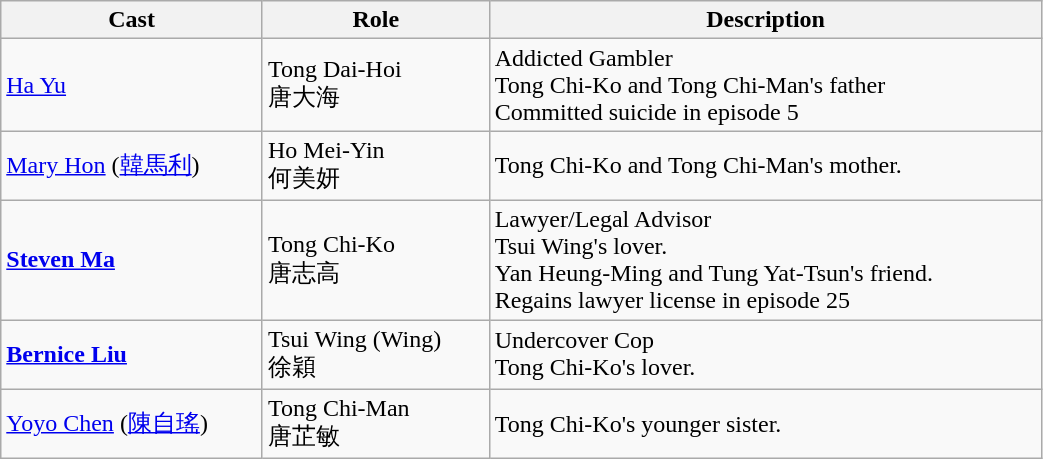<table class="wikitable" width="55%">
<tr>
<th>Cast</th>
<th>Role</th>
<th>Description</th>
</tr>
<tr>
<td><a href='#'>Ha Yu</a></td>
<td>Tong Dai-Hoi <br> 唐大海</td>
<td>Addicted Gambler <br> Tong Chi-Ko and Tong Chi-Man's father <br>Committed suicide in episode 5</td>
</tr>
<tr>
<td><a href='#'>Mary Hon</a> (<a href='#'>韓馬利</a>)</td>
<td>Ho Mei-Yin <br> 何美妍</td>
<td>Tong Chi-Ko and Tong Chi-Man's mother.</td>
</tr>
<tr>
<td><strong><a href='#'>Steven Ma</a></strong></td>
<td>Tong Chi-Ko <br> 唐志高</td>
<td>Lawyer/Legal Advisor <br> Tsui Wing's lover. <br> Yan Heung-Ming and Tung Yat-Tsun's friend. <br> Regains lawyer license in episode 25</td>
</tr>
<tr>
<td><strong><a href='#'>Bernice Liu</a></strong></td>
<td>Tsui Wing (Wing) <br> 徐穎</td>
<td>Undercover Cop <br> Tong Chi-Ko's lover.</td>
</tr>
<tr>
<td><a href='#'>Yoyo Chen</a> (<a href='#'>陳自瑤</a>)</td>
<td>Tong Chi-Man <br> 唐芷敏</td>
<td>Tong Chi-Ko's younger sister.</td>
</tr>
</table>
